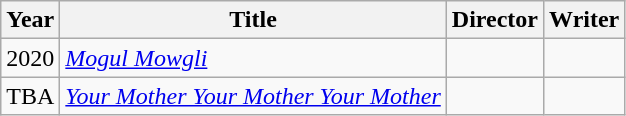<table class="wikitable plainrowheaders">
<tr>
<th>Year</th>
<th>Title</th>
<th>Director</th>
<th>Writer</th>
</tr>
<tr>
<td>2020</td>
<td><em><a href='#'>Mogul Mowgli</a></em></td>
<td></td>
<td></td>
</tr>
<tr>
<td>TBA</td>
<td><em><a href='#'>Your Mother Your Mother Your Mother</a></em></td>
<td></td>
<td></td>
</tr>
</table>
